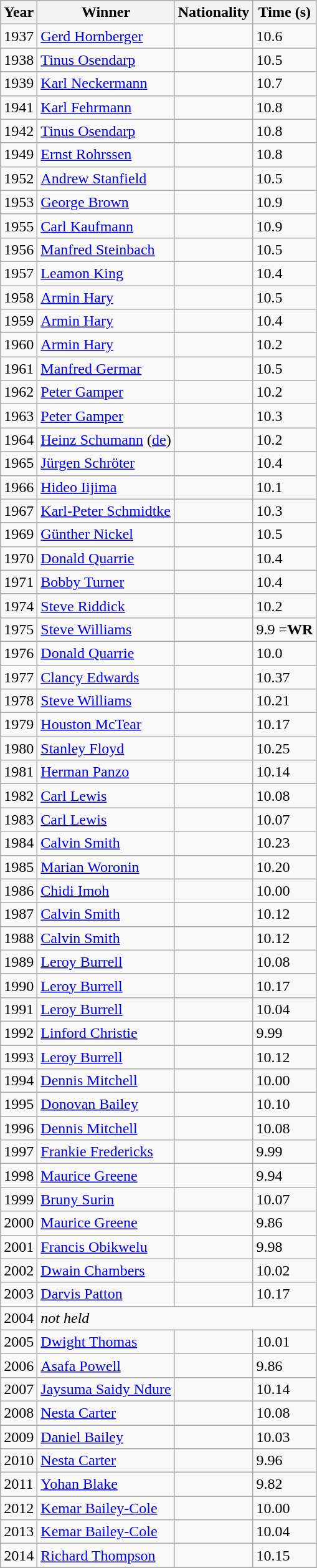<table class="wikitable collapsible collapsed" style="float:left; margin-right:1em">
<tr>
<th>Year</th>
<th>Winner</th>
<th>Nationality</th>
<th>Time (s)</th>
</tr>
<tr>
<td>1937</td>
<td><a href='#'>Gerd Hornberger</a></td>
<td></td>
<td>10.6</td>
</tr>
<tr>
<td>1938</td>
<td><a href='#'>Tinus Osendarp</a></td>
<td></td>
<td>10.5</td>
</tr>
<tr>
<td>1939</td>
<td><a href='#'>Karl Neckermann</a></td>
<td></td>
<td>10.7</td>
</tr>
<tr>
<td>1941</td>
<td><a href='#'>Karl Fehrmann</a></td>
<td></td>
<td>10.8</td>
</tr>
<tr>
<td>1942</td>
<td><a href='#'>Tinus Osendarp</a></td>
<td></td>
<td>10.8</td>
</tr>
<tr>
<td>1949</td>
<td><a href='#'>Ernst Rohrssen</a></td>
<td></td>
<td>10.8</td>
</tr>
<tr>
<td>1952</td>
<td><a href='#'>Andrew Stanfield</a></td>
<td></td>
<td>10.5</td>
</tr>
<tr>
<td>1953</td>
<td><a href='#'>George Brown</a></td>
<td></td>
<td>10.9</td>
</tr>
<tr>
<td>1955</td>
<td><a href='#'>Carl Kaufmann</a></td>
<td></td>
<td>10.9</td>
</tr>
<tr>
<td>1956</td>
<td><a href='#'>Manfred Steinbach</a></td>
<td></td>
<td>10.5</td>
</tr>
<tr>
<td>1957</td>
<td><a href='#'>Leamon King</a></td>
<td></td>
<td>10.4</td>
</tr>
<tr>
<td>1958</td>
<td><a href='#'>Armin Hary</a></td>
<td></td>
<td>10.5</td>
</tr>
<tr>
<td>1959</td>
<td><a href='#'>Armin Hary</a></td>
<td></td>
<td>10.4</td>
</tr>
<tr>
<td>1960</td>
<td><a href='#'>Armin Hary</a></td>
<td></td>
<td>10.2</td>
</tr>
<tr>
<td>1961</td>
<td><a href='#'>Manfred Germar</a></td>
<td></td>
<td>10.5</td>
</tr>
<tr>
<td>1962</td>
<td><a href='#'>Peter Gamper</a></td>
<td></td>
<td>10.2</td>
</tr>
<tr>
<td>1963</td>
<td><a href='#'>Peter Gamper</a></td>
<td></td>
<td>10.3</td>
</tr>
<tr>
<td>1964</td>
<td><a href='#'>Heinz Schumann</a> (<a href='#'>de</a>)</td>
<td></td>
<td>10.2</td>
</tr>
<tr>
<td>1965</td>
<td><a href='#'>Jürgen Schröter</a></td>
<td></td>
<td>10.4</td>
</tr>
<tr>
<td>1966</td>
<td><a href='#'>Hideo Iijima</a></td>
<td></td>
<td>10.1</td>
</tr>
<tr>
<td>1967</td>
<td><a href='#'>Karl-Peter Schmidtke</a></td>
<td></td>
<td>10.3</td>
</tr>
<tr>
<td>1969</td>
<td><a href='#'>Günther Nickel</a></td>
<td></td>
<td>10.5</td>
</tr>
<tr>
<td>1970</td>
<td><a href='#'>Donald Quarrie</a></td>
<td></td>
<td>10.4</td>
</tr>
<tr>
<td>1971</td>
<td><a href='#'>Bobby Turner</a></td>
<td></td>
<td>10.4</td>
</tr>
<tr>
<td>1974</td>
<td><a href='#'>Steve Riddick</a></td>
<td></td>
<td>10.2</td>
</tr>
<tr>
<td>1975</td>
<td><a href='#'>Steve Williams</a></td>
<td></td>
<td>9.9 =<strong>WR</strong></td>
</tr>
<tr>
<td>1976</td>
<td><a href='#'>Donald Quarrie</a></td>
<td></td>
<td>10.0</td>
</tr>
<tr>
<td>1977</td>
<td><a href='#'>Clancy Edwards</a></td>
<td></td>
<td>10.37</td>
</tr>
<tr>
<td>1978</td>
<td><a href='#'>Steve Williams</a></td>
<td></td>
<td>10.21</td>
</tr>
<tr>
<td>1979</td>
<td><a href='#'>Houston McTear</a></td>
<td></td>
<td>10.17</td>
</tr>
<tr>
<td>1980</td>
<td><a href='#'>Stanley Floyd</a></td>
<td></td>
<td>10.25</td>
</tr>
<tr>
<td>1981</td>
<td><a href='#'>Herman Panzo</a></td>
<td></td>
<td>10.14</td>
</tr>
<tr>
<td>1982</td>
<td><a href='#'>Carl Lewis</a></td>
<td></td>
<td>10.08</td>
</tr>
<tr>
<td>1983</td>
<td><a href='#'>Carl Lewis</a></td>
<td></td>
<td>10.07</td>
</tr>
<tr>
<td>1984</td>
<td><a href='#'>Calvin Smith</a></td>
<td></td>
<td>10.23</td>
</tr>
<tr>
<td>1985</td>
<td><a href='#'>Marian Woronin</a></td>
<td></td>
<td>10.20</td>
</tr>
<tr>
<td>1986</td>
<td><a href='#'>Chidi Imoh</a></td>
<td></td>
<td>10.00</td>
</tr>
<tr>
<td>1987</td>
<td><a href='#'>Calvin Smith</a></td>
<td></td>
<td>10.12</td>
</tr>
<tr>
<td>1988</td>
<td><a href='#'>Calvin Smith</a></td>
<td></td>
<td>10.12</td>
</tr>
<tr>
<td>1989</td>
<td><a href='#'>Leroy Burrell</a></td>
<td></td>
<td>10.08</td>
</tr>
<tr>
<td>1990</td>
<td><a href='#'>Leroy Burrell</a></td>
<td></td>
<td>10.17</td>
</tr>
<tr>
<td>1991</td>
<td><a href='#'>Leroy Burrell</a></td>
<td></td>
<td>10.04</td>
</tr>
<tr>
<td>1992</td>
<td><a href='#'>Linford Christie</a></td>
<td></td>
<td>9.99</td>
</tr>
<tr>
<td>1993</td>
<td><a href='#'>Leroy Burrell</a></td>
<td></td>
<td>10.12</td>
</tr>
<tr>
<td>1994</td>
<td><a href='#'>Dennis Mitchell</a></td>
<td></td>
<td>10.00</td>
</tr>
<tr>
<td>1995</td>
<td><a href='#'>Donovan Bailey</a></td>
<td></td>
<td>10.10</td>
</tr>
<tr>
<td>1996</td>
<td><a href='#'>Dennis Mitchell</a></td>
<td></td>
<td>10.08</td>
</tr>
<tr>
<td>1997</td>
<td><a href='#'>Frankie Fredericks</a></td>
<td></td>
<td>9.99</td>
</tr>
<tr>
<td>1998</td>
<td><a href='#'>Maurice Greene</a></td>
<td></td>
<td>9.94</td>
</tr>
<tr>
<td>1999</td>
<td><a href='#'>Bruny Surin</a></td>
<td></td>
<td>10.07</td>
</tr>
<tr>
<td>2000</td>
<td><a href='#'>Maurice Greene</a></td>
<td></td>
<td>9.86</td>
</tr>
<tr>
<td>2001</td>
<td><a href='#'>Francis Obikwelu</a></td>
<td></td>
<td>9.98</td>
</tr>
<tr>
<td>2002</td>
<td><a href='#'>Dwain Chambers</a></td>
<td></td>
<td>10.02</td>
</tr>
<tr>
<td>2003</td>
<td><a href='#'>Darvis Patton</a></td>
<td></td>
<td>10.17</td>
</tr>
<tr>
<td>2004</td>
<td colspan=3><em>not held</em></td>
</tr>
<tr>
<td>2005</td>
<td><a href='#'>Dwight Thomas</a></td>
<td></td>
<td>10.01</td>
</tr>
<tr>
<td>2006</td>
<td><a href='#'>Asafa Powell</a></td>
<td></td>
<td>9.86</td>
</tr>
<tr>
<td>2007</td>
<td><a href='#'>Jaysuma Saidy Ndure</a></td>
<td></td>
<td>10.14</td>
</tr>
<tr>
<td>2008</td>
<td><a href='#'>Nesta Carter</a></td>
<td></td>
<td>10.08</td>
</tr>
<tr>
<td>2009</td>
<td><a href='#'>Daniel Bailey</a></td>
<td></td>
<td>10.03</td>
</tr>
<tr>
<td>2010</td>
<td><a href='#'>Nesta Carter</a></td>
<td></td>
<td>9.96</td>
</tr>
<tr>
<td>2011</td>
<td><a href='#'>Yohan Blake</a></td>
<td></td>
<td>9.82</td>
</tr>
<tr>
<td>2012</td>
<td><a href='#'>Kemar Bailey-Cole</a></td>
<td></td>
<td>10.00</td>
</tr>
<tr>
<td>2013</td>
<td><a href='#'>Kemar Bailey-Cole</a></td>
<td></td>
<td>10.04</td>
</tr>
<tr>
<td>2014</td>
<td><a href='#'>Richard Thompson</a></td>
<td></td>
<td>10.15</td>
</tr>
<tr>
</tr>
</table>
